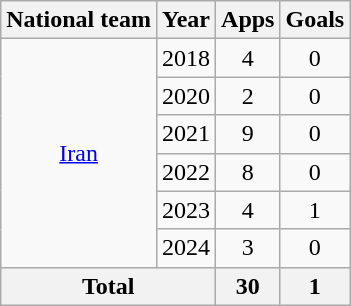<table class=wikitable style=text-align:center>
<tr>
<th>National team</th>
<th>Year</th>
<th>Apps</th>
<th>Goals</th>
</tr>
<tr>
<td rowspan=6><a href='#'>Iran</a></td>
<td>2018</td>
<td>4</td>
<td>0</td>
</tr>
<tr>
<td>2020</td>
<td>2</td>
<td>0</td>
</tr>
<tr>
<td>2021</td>
<td>9</td>
<td>0</td>
</tr>
<tr>
<td>2022</td>
<td>8</td>
<td>0</td>
</tr>
<tr>
<td>2023</td>
<td>4</td>
<td>1</td>
</tr>
<tr>
<td>2024</td>
<td>3</td>
<td>0</td>
</tr>
<tr>
<th colspan=2>Total</th>
<th>30</th>
<th>1</th>
</tr>
</table>
